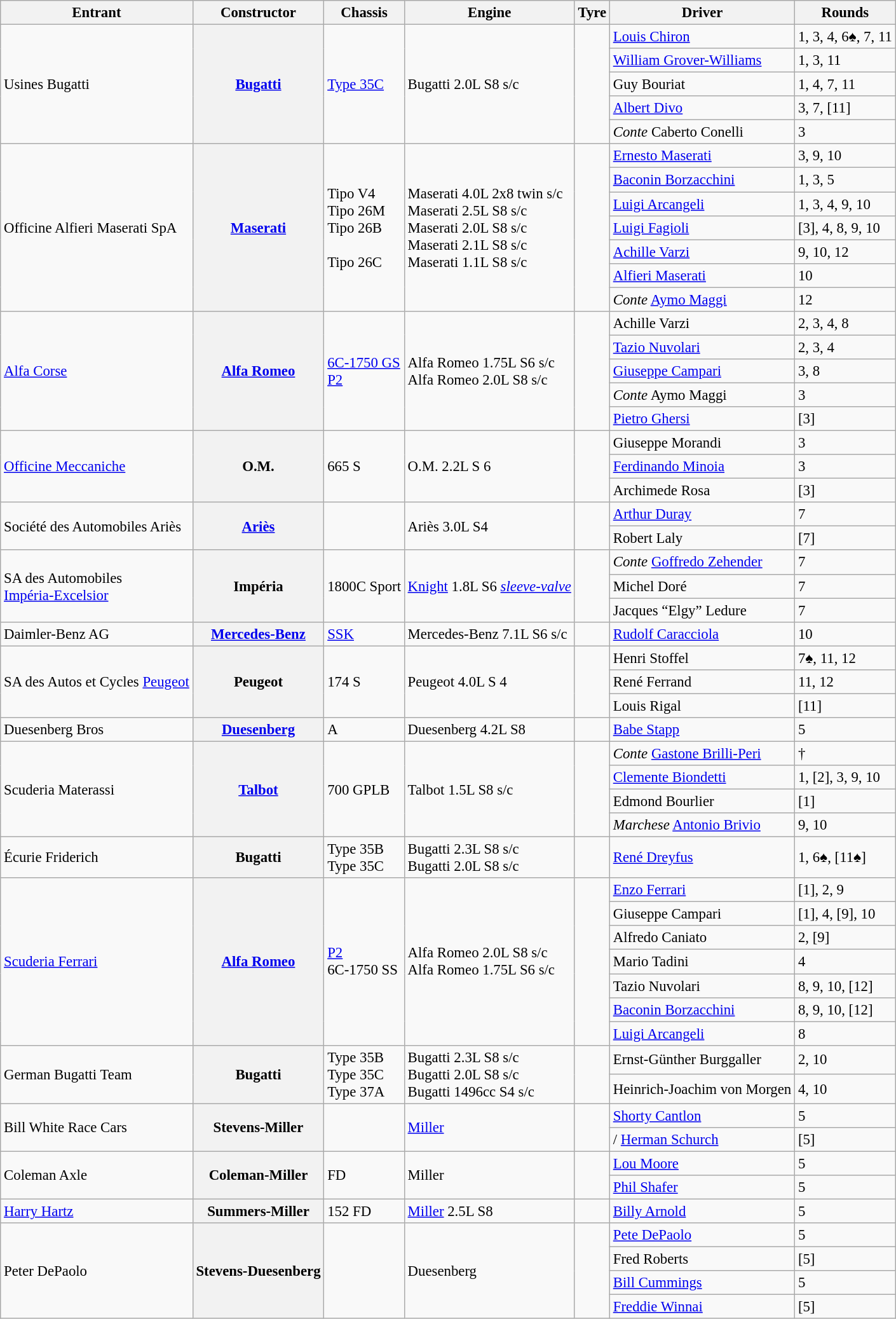<table class="wikitable" style="font-size: 95%">
<tr>
<th>Entrant</th>
<th>Constructor</th>
<th>Chassis</th>
<th>Engine</th>
<th>Tyre</th>
<th>Driver</th>
<th>Rounds</th>
</tr>
<tr>
<td rowspan=5> Usines Bugatti</td>
<th rowspan=5><a href='#'>Bugatti</a></th>
<td rowspan=5><a href='#'>Type 35C</a></td>
<td rowspan=5>Bugatti 2.0L S8 s/c</td>
<td rowspan=5></td>
<td> <a href='#'>Louis Chiron</a></td>
<td>1, 3, 4, 6♠, 7, 11</td>
</tr>
<tr>
<td> <a href='#'>William Grover-Williams</a></td>
<td>1, 3, 11</td>
</tr>
<tr>
<td> Guy Bouriat</td>
<td>1, 4, 7, 11</td>
</tr>
<tr>
<td> <a href='#'>Albert Divo</a></td>
<td>3, 7, [11]</td>
</tr>
<tr>
<td> <em>Conte</em> Caberto Conelli</td>
<td>3</td>
</tr>
<tr>
<td rowspan=7> Officine Alfieri Maserati SpA</td>
<th rowspan=7><a href='#'>Maserati</a></th>
<td rowspan=7>Tipo V4<br>Tipo 26M<br>Tipo 26B<br> <br>Tipo 26C</td>
<td rowspan=7>Maserati 4.0L 2x8 twin s/c<br> Maserati 2.5L S8 s/c<br> Maserati 2.0L S8 s/c<br> Maserati 2.1L S8 s/c<br> Maserati 1.1L S8 s/c</td>
<td rowspan=7></td>
<td> <a href='#'>Ernesto Maserati</a></td>
<td>3, 9, 10</td>
</tr>
<tr>
<td> <a href='#'>Baconin Borzacchini</a></td>
<td>1, 3, 5</td>
</tr>
<tr>
<td> <a href='#'>Luigi Arcangeli</a></td>
<td>1, 3, 4, 9, 10</td>
</tr>
<tr>
<td> <a href='#'>Luigi Fagioli</a></td>
<td>[3], 4, 8, 9, 10</td>
</tr>
<tr>
<td> <a href='#'>Achille Varzi</a></td>
<td>9, 10, 12</td>
</tr>
<tr>
<td> <a href='#'>Alfieri Maserati</a></td>
<td>10</td>
</tr>
<tr>
<td> <em>Conte</em> <a href='#'>Aymo Maggi</a></td>
<td>12</td>
</tr>
<tr>
<td rowspan=5> <a href='#'>Alfa Corse</a></td>
<th rowspan=5><a href='#'>Alfa Romeo</a></th>
<td rowspan=5><a href='#'>6C-1750 GS</a><br><a href='#'>P2</a></td>
<td rowspan=5>Alfa Romeo 1.75L S6 s/c <br>Alfa Romeo 2.0L S8 s/c</td>
<td rowspan=5></td>
<td> Achille Varzi</td>
<td>2, 3, 4, 8</td>
</tr>
<tr>
<td> <a href='#'>Tazio Nuvolari</a></td>
<td>2, 3, 4</td>
</tr>
<tr>
<td> <a href='#'>Giuseppe Campari</a></td>
<td>3, 8</td>
</tr>
<tr>
<td> <em>Conte</em> Aymo Maggi</td>
<td>3</td>
</tr>
<tr>
<td> <a href='#'>Pietro Ghersi</a></td>
<td>[3]</td>
</tr>
<tr>
<td rowspan=3> <a href='#'>Officine Meccaniche</a></td>
<th rowspan=3>O.M.</th>
<td rowspan=3>665 S</td>
<td rowspan=3>O.M. 2.2L S 6</td>
<td rowspan=3></td>
<td> Giuseppe Morandi</td>
<td>3</td>
</tr>
<tr>
<td> <a href='#'>Ferdinando Minoia</a></td>
<td>3</td>
</tr>
<tr>
<td> Archimede Rosa</td>
<td>[3]</td>
</tr>
<tr>
<td rowspan=2> Société des Automobiles Ariès</td>
<th rowspan=2><a href='#'>Ariès</a></th>
<td rowspan=2></td>
<td rowspan=2>Ariès 3.0L S4</td>
<td rowspan=2></td>
<td> <a href='#'>Arthur Duray</a></td>
<td>7</td>
</tr>
<tr>
<td> Robert Laly</td>
<td>[7]</td>
</tr>
<tr>
<td rowspan=3> SA des Automobiles<br><a href='#'>Impéria-Excelsior</a></td>
<th rowspan=3>Impéria</th>
<td rowspan=3>1800C Sport</td>
<td rowspan=3><a href='#'>Knight</a> 1.8L S6 <em><a href='#'>sleeve-valve</a> </em></td>
<td rowspan=3></td>
<td> <em>Conte</em> <a href='#'>Goffredo Zehender</a></td>
<td>7</td>
</tr>
<tr>
<td> Michel Doré</td>
<td>7</td>
</tr>
<tr>
<td> Jacques “Elgy” Ledure</td>
<td>7</td>
</tr>
<tr>
<td> Daimler-Benz AG</td>
<th><a href='#'>Mercedes-Benz</a></th>
<td><a href='#'>SSK</a></td>
<td>Mercedes-Benz 7.1L S6 s/c</td>
<td></td>
<td> <a href='#'>Rudolf Caracciola</a></td>
<td>10</td>
</tr>
<tr>
<td rowspan=3> SA des Autos et Cycles <a href='#'>Peugeot</a></td>
<th rowspan=3>Peugeot</th>
<td rowspan=3>174 S</td>
<td rowspan=3>Peugeot 4.0L S 4</td>
<td rowspan=3></td>
<td> Henri Stoffel</td>
<td>7♠, 11, 12</td>
</tr>
<tr>
<td> René Ferrand</td>
<td>11, 12</td>
</tr>
<tr>
<td> Louis Rigal</td>
<td>[11]</td>
</tr>
<tr>
<td> Duesenberg Bros</td>
<th><a href='#'>Duesenberg</a></th>
<td>A</td>
<td>Duesenberg 4.2L S8</td>
<td></td>
<td> <a href='#'>Babe Stapp</a></td>
<td>5</td>
</tr>
<tr>
<td rowspan=4> Scuderia Materassi</td>
<th rowspan=4><a href='#'>Talbot</a></th>
<td rowspan=4>700 GPLB</td>
<td rowspan=4>Talbot 1.5L S8 s/c</td>
<td rowspan=4></td>
<td> <em>Conte</em> <a href='#'>Gastone Brilli-Peri</a></td>
<td>†</td>
</tr>
<tr>
<td> <a href='#'>Clemente Biondetti</a></td>
<td>1, [2], 3, 9, 10</td>
</tr>
<tr>
<td> Edmond Bourlier</td>
<td>[1]</td>
</tr>
<tr>
<td> <em>Marchese</em> <a href='#'>Antonio Brivio</a></td>
<td>9, 10</td>
</tr>
<tr>
<td> Écurie Friderich</td>
<th>Bugatti</th>
<td>Type 35B<br>Type 35C</td>
<td>Bugatti 2.3L S8 s/c <br>Bugatti 2.0L S8 s/c</td>
<td></td>
<td> <a href='#'>René Dreyfus</a></td>
<td>1, 6♠, [11♠]</td>
</tr>
<tr>
<td rowspan=7> <a href='#'>Scuderia Ferrari</a></td>
<th rowspan=7><a href='#'>Alfa Romeo</a></th>
<td rowspan=7><a href='#'>P2</a><br>6C-1750 SS</td>
<td rowspan=7>Alfa Romeo 2.0L S8 s/c <br> Alfa Romeo 1.75L S6 s/c</td>
<td rowspan=7></td>
<td> <a href='#'>Enzo Ferrari</a></td>
<td>[1], 2, 9</td>
</tr>
<tr>
<td> Giuseppe Campari</td>
<td>[1], 4, [9], 10</td>
</tr>
<tr>
<td> Alfredo Caniato</td>
<td>2, [9]</td>
</tr>
<tr>
<td> Mario Tadini</td>
<td>4</td>
</tr>
<tr>
<td> Tazio Nuvolari</td>
<td>8, 9, 10, [12]</td>
</tr>
<tr>
<td> <a href='#'>Baconin Borzacchini</a></td>
<td>8, 9, 10, [12]</td>
</tr>
<tr>
<td> <a href='#'>Luigi Arcangeli</a></td>
<td>8</td>
</tr>
<tr>
<td rowspan=2> German Bugatti Team</td>
<th rowspan=2>Bugatti</th>
<td rowspan=2>Type 35B<br> Type 35C<br> Type 37A</td>
<td rowspan=2>Bugatti 2.3L S8 s/c <br>Bugatti 2.0L S8 s/c<br> Bugatti 1496cc S4 s/c</td>
<td rowspan=2></td>
<td> Ernst-Günther Burggaller</td>
<td>2, 10</td>
</tr>
<tr>
<td> Heinrich-Joachim von Morgen</td>
<td>4, 10</td>
</tr>
<tr>
<td rowspan=2> Bill White Race Cars</td>
<th rowspan=2>Stevens-Miller</th>
<td rowspan=2></td>
<td rowspan=2><a href='#'>Miller</a></td>
<td rowspan=2></td>
<td> <a href='#'>Shorty Cantlon</a></td>
<td>5</td>
</tr>
<tr>
<td>/  <a href='#'>Herman Schurch</a></td>
<td>[5]</td>
</tr>
<tr>
<td rowspan=2> Coleman Axle</td>
<th rowspan=2>Coleman-Miller</th>
<td rowspan=2>FD</td>
<td rowspan=2>Miller</td>
<td rowspan=2></td>
<td> <a href='#'>Lou Moore</a></td>
<td>5</td>
</tr>
<tr>
<td> <a href='#'>Phil Shafer</a></td>
<td>5</td>
</tr>
<tr>
<td> <a href='#'>Harry Hartz</a></td>
<th>Summers-Miller</th>
<td>152 FD</td>
<td><a href='#'>Miller</a> 2.5L S8</td>
<td></td>
<td> <a href='#'>Billy Arnold</a></td>
<td>5</td>
</tr>
<tr>
<td rowspan=4> Peter DePaolo</td>
<th rowspan=4>Stevens-Duesenberg</th>
<td rowspan=4></td>
<td rowspan=4>Duesenberg</td>
<td rowspan=4></td>
<td> <a href='#'>Pete DePaolo</a></td>
<td>5</td>
</tr>
<tr>
<td> Fred Roberts</td>
<td>[5]</td>
</tr>
<tr>
<td> <a href='#'>Bill Cummings</a></td>
<td>5</td>
</tr>
<tr>
<td> <a href='#'>Freddie Winnai</a></td>
<td>[5]</td>
</tr>
</table>
